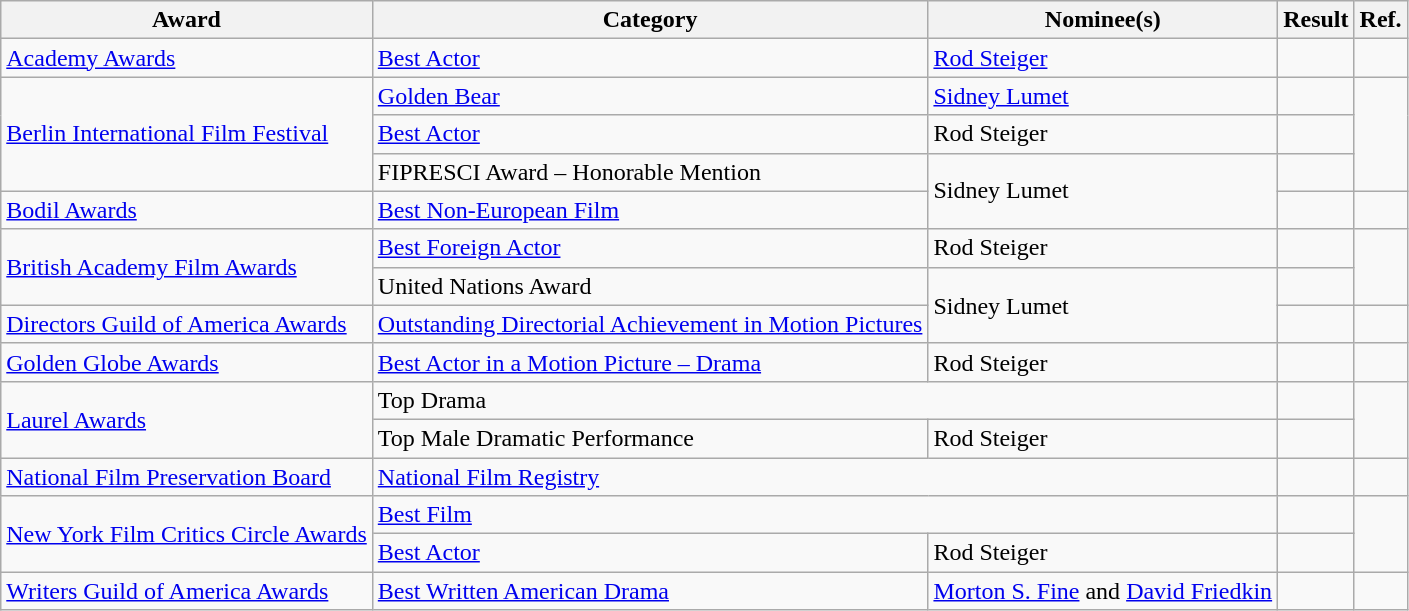<table class="wikitable plainrowheaders">
<tr>
<th>Award</th>
<th>Category</th>
<th>Nominee(s)</th>
<th>Result</th>
<th>Ref.</th>
</tr>
<tr>
<td><a href='#'>Academy Awards</a></td>
<td><a href='#'>Best Actor</a></td>
<td><a href='#'>Rod Steiger</a></td>
<td></td>
<td style="text-align:center"></td>
</tr>
<tr>
<td rowspan="3"><a href='#'>Berlin International Film Festival</a></td>
<td><a href='#'>Golden Bear</a></td>
<td><a href='#'>Sidney Lumet</a></td>
<td></td>
<td style="text-align:center" rowspan="3"></td>
</tr>
<tr>
<td><a href='#'>Best Actor</a></td>
<td>Rod Steiger</td>
<td></td>
</tr>
<tr>
<td>FIPRESCI Award – Honorable Mention</td>
<td rowspan="2">Sidney Lumet</td>
<td></td>
</tr>
<tr>
<td><a href='#'>Bodil Awards</a></td>
<td><a href='#'>Best Non-European Film</a></td>
<td></td>
<td style="text-align:center"></td>
</tr>
<tr>
<td rowspan="2"><a href='#'>British Academy Film Awards</a></td>
<td><a href='#'>Best Foreign Actor</a></td>
<td>Rod Steiger</td>
<td></td>
<td style="text-align:center" rowspan="2"></td>
</tr>
<tr>
<td>United Nations Award</td>
<td rowspan="2">Sidney Lumet</td>
<td></td>
</tr>
<tr>
<td><a href='#'>Directors Guild of America Awards</a></td>
<td><a href='#'>Outstanding Directorial Achievement in Motion Pictures</a></td>
<td></td>
<td style="text-align:center"></td>
</tr>
<tr>
<td><a href='#'>Golden Globe Awards</a></td>
<td><a href='#'>Best Actor in a Motion Picture – Drama</a></td>
<td>Rod Steiger</td>
<td></td>
<td style="text-align:center"></td>
</tr>
<tr>
<td rowspan="2"><a href='#'>Laurel Awards</a></td>
<td colspan="2">Top Drama</td>
<td></td>
<td align="center" rowspan="2"></td>
</tr>
<tr>
<td>Top Male Dramatic Performance</td>
<td>Rod Steiger</td>
<td></td>
</tr>
<tr>
<td><a href='#'>National Film Preservation Board</a></td>
<td colspan="2"><a href='#'>National Film Registry</a></td>
<td></td>
<td style="text-align:center"></td>
</tr>
<tr>
<td rowspan="2"><a href='#'>New York Film Critics Circle Awards</a></td>
<td colspan="2"><a href='#'>Best Film</a></td>
<td></td>
<td style="text-align:center" rowspan="2"></td>
</tr>
<tr>
<td><a href='#'>Best Actor</a></td>
<td>Rod Steiger</td>
<td></td>
</tr>
<tr>
<td><a href='#'>Writers Guild of America Awards</a></td>
<td><a href='#'>Best Written American Drama</a></td>
<td><a href='#'>Morton S. Fine</a> and <a href='#'>David Friedkin</a></td>
<td></td>
<td style="text-align:center"></td>
</tr>
</table>
